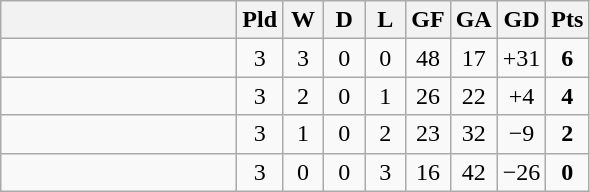<table class="wikitable" style="text-align:center;">
<tr>
<th width=150></th>
<th width=20>Pld</th>
<th width=20>W</th>
<th width=20>D</th>
<th width=20>L</th>
<th width=20>GF</th>
<th width=20>GA</th>
<th width=20>GD</th>
<th width=20>Pts</th>
</tr>
<tr>
<td align="left"></td>
<td>3</td>
<td>3</td>
<td>0</td>
<td>0</td>
<td>48</td>
<td>17</td>
<td>+31</td>
<td><strong>6</strong></td>
</tr>
<tr>
<td align="left"></td>
<td>3</td>
<td>2</td>
<td>0</td>
<td>1</td>
<td>26</td>
<td>22</td>
<td>+4</td>
<td><strong>4</strong></td>
</tr>
<tr>
<td align="left"></td>
<td>3</td>
<td>1</td>
<td>0</td>
<td>2</td>
<td>23</td>
<td>32</td>
<td>−9</td>
<td><strong>2</strong></td>
</tr>
<tr>
<td align="left"></td>
<td>3</td>
<td>0</td>
<td>0</td>
<td>3</td>
<td>16</td>
<td>42</td>
<td>−26</td>
<td><strong>0</strong></td>
</tr>
</table>
